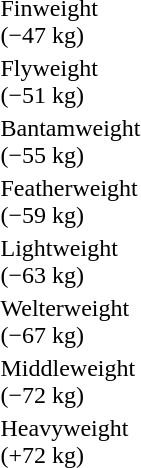<table>
<tr>
<td rowspan=2>Finweight <br>(−47 kg)</td>
<td rowspan=2></td>
<td rowspan=2></td>
<td></td>
</tr>
<tr>
<td></td>
</tr>
<tr>
<td rowspan=2>Flyweight<br>(−51 kg)</td>
<td rowspan=2></td>
<td rowspan=2></td>
<td></td>
</tr>
<tr>
<td></td>
</tr>
<tr>
<td rowspan=2>Bantamweight<br>(−55 kg)</td>
<td rowspan=2></td>
<td rowspan=2></td>
<td></td>
</tr>
<tr>
<td></td>
</tr>
<tr>
<td rowspan=2>Featherweight<br>(−59 kg)</td>
<td rowspan=2></td>
<td rowspan=2></td>
<td></td>
</tr>
<tr>
<td></td>
</tr>
<tr>
<td rowspan=2>Lightweight<br>(−63 kg)</td>
<td rowspan=2></td>
<td rowspan=2></td>
<td></td>
</tr>
<tr>
<td></td>
</tr>
<tr>
<td rowspan=2>Welterweight<br>(−67 kg)</td>
<td rowspan=2></td>
<td rowspan=2></td>
<td></td>
</tr>
<tr>
<td></td>
</tr>
<tr>
<td rowspan=2>Middleweight<br>(−72 kg)</td>
<td rowspan=2></td>
<td rowspan=2></td>
<td></td>
</tr>
<tr>
<td></td>
</tr>
<tr>
<td rowspan=2>Heavyweight<br>(+72 kg)</td>
<td rowspan=2></td>
<td rowspan=2></td>
<td></td>
</tr>
<tr>
<td></td>
</tr>
</table>
